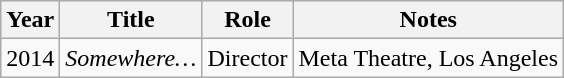<table class="wikitable">
<tr>
<th>Year</th>
<th>Title</th>
<th>Role</th>
<th>Notes</th>
</tr>
<tr>
<td>2014</td>
<td><em>Somewhere…</em></td>
<td>Director</td>
<td>Meta Theatre, Los Angeles</td>
</tr>
</table>
